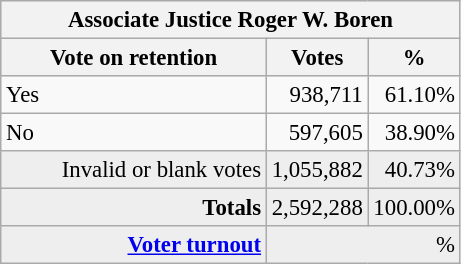<table class="wikitable" style="font-size: 95%;">
<tr style="background-color:#E9E9E9">
<th colspan=7>Associate Justice Roger W. Boren</th>
</tr>
<tr style="background-color:#E9E9E9">
<th style="width: 170px">Vote on retention</th>
<th style="width: 50px">Votes</th>
<th style="width: 40px">%</th>
</tr>
<tr>
<td>Yes</td>
<td align="right">938,711</td>
<td align="right">61.10%</td>
</tr>
<tr>
<td>No</td>
<td align="right">597,605</td>
<td align="right">38.90%</td>
</tr>
<tr style="background-color:#EEEEEE">
<td align="right">Invalid or blank votes</td>
<td align="right">1,055,882</td>
<td align="right">40.73%</td>
</tr>
<tr style="background-color:#EEEEEE">
<td colspan="1" align="right"><strong>Totals</strong></td>
<td align="right">2,592,288</td>
<td align="right">100.00%</td>
</tr>
<tr style="background-color:#EEEEEE">
<td align="right"><strong><a href='#'>Voter turnout</a></strong></td>
<td colspan="2" align="right">%</td>
</tr>
</table>
